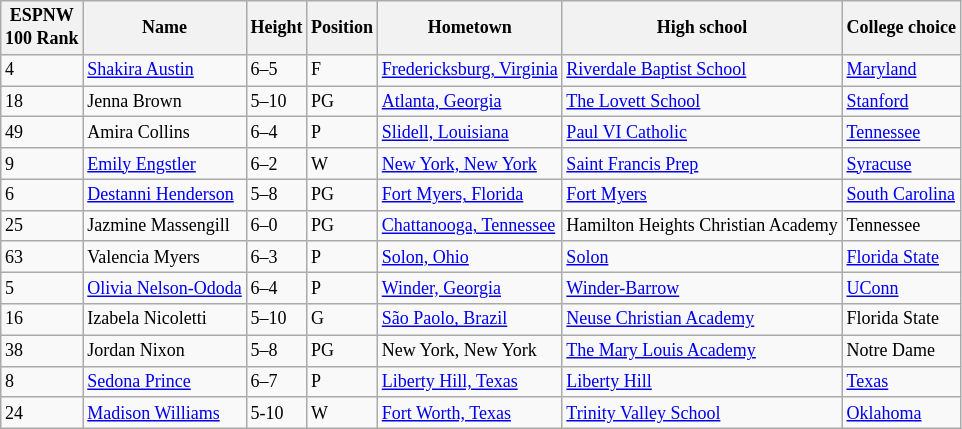<table class="wikitable sortable" style="font-size: 75%" style="width: 90%">
<tr>
<th>ESPNW<br> 100 Rank</th>
<th>Name</th>
<th>Height</th>
<th>Position</th>
<th>Hometown</th>
<th>High school</th>
<th>College choice</th>
</tr>
<tr>
<td>4</td>
<td><a href='#'>Shakira Austin</a></td>
<td>6–5</td>
<td>F</td>
<td><a href='#'>Fredericksburg, Virginia</a></td>
<td><a href='#'>Riverdale Baptist School</a></td>
<td><a href='#'>Maryland</a></td>
</tr>
<tr>
<td>18</td>
<td>Jenna Brown</td>
<td>5–10</td>
<td>PG</td>
<td><a href='#'>Atlanta, Georgia</a></td>
<td><a href='#'>The Lovett School</a></td>
<td><a href='#'>Stanford</a></td>
</tr>
<tr>
<td>49</td>
<td>Amira Collins</td>
<td>6–4</td>
<td>P</td>
<td><a href='#'>Slidell, Louisiana</a></td>
<td><a href='#'>Paul VI Catholic</a></td>
<td><a href='#'>Tennessee</a></td>
</tr>
<tr>
<td>9</td>
<td><a href='#'>Emily Engstler</a></td>
<td>6–2</td>
<td>W</td>
<td><a href='#'>New York, New York</a></td>
<td><a href='#'>Saint Francis Prep</a></td>
<td><a href='#'>Syracuse</a></td>
</tr>
<tr>
<td>6</td>
<td><a href='#'>Destanni Henderson</a></td>
<td>5–8</td>
<td>PG</td>
<td><a href='#'>Fort Myers, Florida</a></td>
<td><a href='#'>Fort Myers</a></td>
<td><a href='#'>South Carolina</a></td>
</tr>
<tr>
<td>25</td>
<td>Jazmine Massengill</td>
<td>6–0</td>
<td>PG</td>
<td><a href='#'>Chattanooga, Tennessee</a></td>
<td>Hamilton Heights Christian Academy</td>
<td>Tennessee</td>
</tr>
<tr>
<td>63</td>
<td>Valencia Myers</td>
<td>6–3</td>
<td>P</td>
<td><a href='#'>Solon, Ohio</a></td>
<td><a href='#'>Solon</a></td>
<td><a href='#'>Florida State</a></td>
</tr>
<tr>
<td>5</td>
<td><a href='#'>Olivia Nelson-Ododa</a></td>
<td>6–4</td>
<td>P</td>
<td><a href='#'>Winder, Georgia</a></td>
<td><a href='#'>Winder-Barrow</a></td>
<td><a href='#'>UConn</a></td>
</tr>
<tr>
<td>16</td>
<td>Izabela Nicoletti</td>
<td>5–10</td>
<td>G</td>
<td><a href='#'>São Paolo, Brazil</a></td>
<td><a href='#'>Neuse Christian Academy</a></td>
<td>Florida State</td>
</tr>
<tr>
<td>38</td>
<td>Jordan Nixon</td>
<td>5–8</td>
<td>PG</td>
<td>New York, New York</td>
<td><a href='#'>The Mary Louis Academy</a></td>
<td>Notre Dame</td>
</tr>
<tr>
<td>8</td>
<td><a href='#'>Sedona Prince</a></td>
<td>6–7</td>
<td>P</td>
<td><a href='#'>Liberty Hill, Texas</a></td>
<td><a href='#'>Liberty Hill</a></td>
<td><a href='#'>Texas</a></td>
</tr>
<tr>
<td>24</td>
<td><a href='#'>Madison Williams</a></td>
<td>5-10</td>
<td>W</td>
<td><a href='#'>Fort Worth, Texas</a></td>
<td><a href='#'>Trinity Valley School</a></td>
<td><a href='#'>Oklahoma</a></td>
</tr>
</table>
